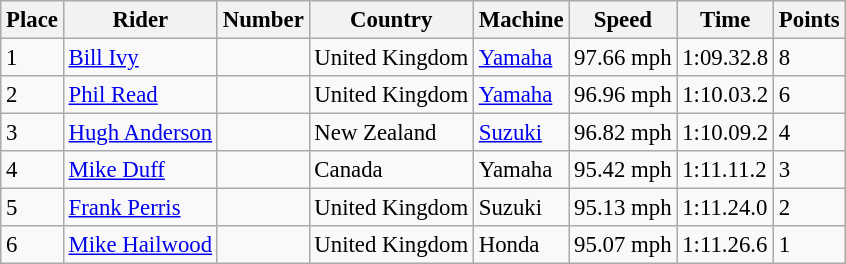<table class="wikitable" style="font-size: 95%;">
<tr>
<th>Place</th>
<th>Rider</th>
<th>Number</th>
<th>Country</th>
<th>Machine</th>
<th>Speed</th>
<th>Time</th>
<th>Points</th>
</tr>
<tr>
<td>1</td>
<td> <a href='#'>Bill Ivy</a></td>
<td></td>
<td>United Kingdom</td>
<td><a href='#'>Yamaha</a></td>
<td>97.66 mph</td>
<td>1:09.32.8</td>
<td>8</td>
</tr>
<tr>
<td>2</td>
<td> <a href='#'>Phil Read</a></td>
<td></td>
<td>United Kingdom</td>
<td><a href='#'>Yamaha</a></td>
<td>96.96 mph</td>
<td>1:10.03.2</td>
<td>6</td>
</tr>
<tr>
<td>3</td>
<td> <a href='#'>Hugh Anderson</a></td>
<td></td>
<td>New Zealand</td>
<td><a href='#'>Suzuki</a></td>
<td>96.82 mph</td>
<td>1:10.09.2</td>
<td>4</td>
</tr>
<tr>
<td>4</td>
<td> <a href='#'>Mike Duff</a></td>
<td></td>
<td>Canada</td>
<td>Yamaha</td>
<td>95.42 mph</td>
<td>1:11.11.2</td>
<td>3</td>
</tr>
<tr>
<td>5</td>
<td> <a href='#'>Frank Perris</a></td>
<td></td>
<td>United Kingdom</td>
<td>Suzuki</td>
<td>95.13 mph</td>
<td>1:11.24.0</td>
<td>2</td>
</tr>
<tr>
<td>6</td>
<td> <a href='#'>Mike Hailwood</a></td>
<td></td>
<td>United Kingdom</td>
<td>Honda</td>
<td>95.07 mph</td>
<td>1:11.26.6</td>
<td>1</td>
</tr>
</table>
